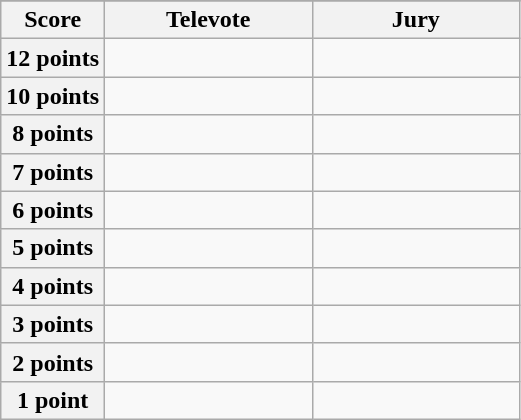<table class="wikitable">
<tr>
</tr>
<tr>
<th scope="col" width="20%">Score</th>
<th scope="col" width="40%">Televote</th>
<th scope="col" width="40%">Jury</th>
</tr>
<tr>
<th scope="row">12 points</th>
<td></td>
<td></td>
</tr>
<tr>
<th scope="row">10 points</th>
<td></td>
<td></td>
</tr>
<tr>
<th scope="row">8 points</th>
<td></td>
<td></td>
</tr>
<tr>
<th scope="row">7 points</th>
<td></td>
<td></td>
</tr>
<tr>
<th scope="row">6 points</th>
<td></td>
<td></td>
</tr>
<tr>
<th scope="row">5 points</th>
<td></td>
<td></td>
</tr>
<tr>
<th scope="row">4 points</th>
<td></td>
<td></td>
</tr>
<tr>
<th scope="row">3 points</th>
<td></td>
<td></td>
</tr>
<tr>
<th scope="row">2 points</th>
<td></td>
<td></td>
</tr>
<tr>
<th scope="row">1 point</th>
<td></td>
<td></td>
</tr>
</table>
